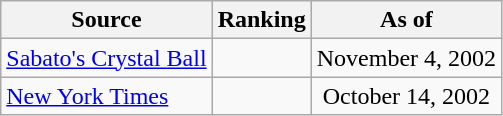<table class="wikitable" style="text-align:center">
<tr>
<th>Source</th>
<th>Ranking</th>
<th>As of</th>
</tr>
<tr>
<td align=left><a href='#'>Sabato's Crystal Ball</a></td>
<td></td>
<td>November 4, 2002</td>
</tr>
<tr>
<td align=left><a href='#'>New York Times</a></td>
<td></td>
<td>October 14, 2002</td>
</tr>
</table>
